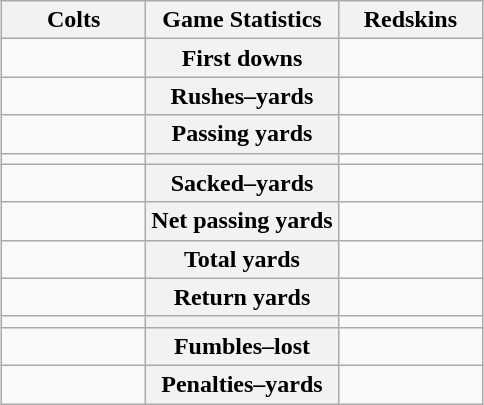<table class="wikitable" style="margin: 1em auto 1em auto">
<tr>
<th style="width:30%;">Colts</th>
<th style="width:40%;">Game Statistics</th>
<th style="width:30%;">Redskins</th>
</tr>
<tr>
<td style="text-align:right;"></td>
<th>First downs</th>
<td></td>
</tr>
<tr>
<td style="text-align:right;"></td>
<th>Rushes–yards</th>
<td></td>
</tr>
<tr>
<td style="text-align:right;"></td>
<th>Passing yards</th>
<td></td>
</tr>
<tr>
<td style="text-align:right;"></td>
<th></th>
<td></td>
</tr>
<tr>
<td style="text-align:right;"></td>
<th>Sacked–yards</th>
<td></td>
</tr>
<tr>
<td style="text-align:right;"></td>
<th>Net passing yards</th>
<td></td>
</tr>
<tr>
<td style="text-align:right;"></td>
<th>Total yards</th>
<td></td>
</tr>
<tr>
<td style="text-align:right;"></td>
<th>Return yards</th>
<td></td>
</tr>
<tr>
<td style="text-align:right;"></td>
<th></th>
<td></td>
</tr>
<tr>
<td style="text-align:right;"></td>
<th>Fumbles–lost</th>
<td></td>
</tr>
<tr>
<td style="text-align:right;"></td>
<th>Penalties–yards</th>
<td></td>
</tr>
</table>
